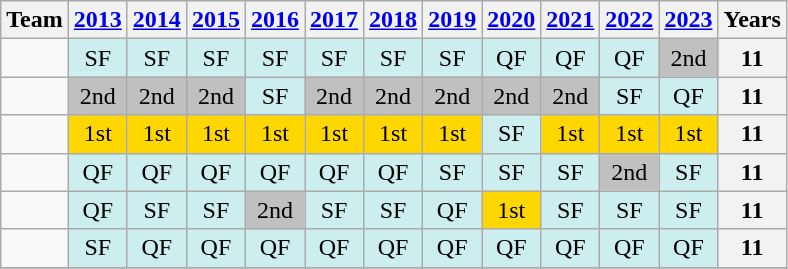<table class="wikitable sortable" style="text-align:center">
<tr>
<th>Team</th>
<th><a href='#'>2013</a></th>
<th><a href='#'>2014</a></th>
<th><a href='#'>2015</a></th>
<th><a href='#'>2016</a></th>
<th><a href='#'>2017</a></th>
<th><a href='#'>2018</a></th>
<th><a href='#'>2019</a></th>
<th><a href='#'>2020</a></th>
<th><a href='#'>2021</a></th>
<th><a href='#'>2022</a></th>
<th><a href='#'>2023</a></th>
<th>Years</th>
</tr>
<tr>
<td style="text-align:left;"> </td>
<td bgcolor="#cceeee">SF</td>
<td bgcolor="#cceeee">SF</td>
<td bgcolor="#cceeee">SF</td>
<td bgcolor="#cceeee">SF</td>
<td bgcolor="#cceeee">SF</td>
<td bgcolor="#cceeee">SF</td>
<td bgcolor="#cceeee">SF</td>
<td bgcolor="#cceeee">QF</td>
<td bgcolor="#cceeee">QF</td>
<td bgcolor="#cceeee">QF</td>
<td bgcolor="silver">2nd</td>
<th>11</th>
</tr>
<tr>
<td style="text-align:left;"> </td>
<td bgcolor="silver">2nd</td>
<td bgcolor="silver">2nd</td>
<td bgcolor="silver">2nd</td>
<td bgcolor="#cceeee">SF</td>
<td bgcolor="silver">2nd</td>
<td bgcolor="silver">2nd</td>
<td bgcolor="silver">2nd</td>
<td bgcolor="silver">2nd</td>
<td bgcolor="silver">2nd</td>
<td bgcolor="#cceeee">SF</td>
<td bgcolor="#cceeee">QF</td>
<th>11</th>
</tr>
<tr>
<td style="text-align:left;"> </td>
<td bgcolor="gold">1st</td>
<td bgcolor="gold">1st</td>
<td bgcolor="gold">1st</td>
<td bgcolor="gold">1st</td>
<td bgcolor="gold">1st</td>
<td bgcolor="gold">1st</td>
<td bgcolor="gold">1st</td>
<td bgcolor="#cceeee">SF</td>
<td bgcolor="gold">1st</td>
<td bgcolor="gold">1st</td>
<td bgcolor="gold">1st</td>
<th>11</th>
</tr>
<tr>
<td style="text-align:left;"> </td>
<td bgcolor="#cceeee">QF</td>
<td bgcolor="#cceeee">QF</td>
<td bgcolor="#cceeee">QF</td>
<td bgcolor="#cceeee">QF</td>
<td bgcolor="#cceeee">QF</td>
<td bgcolor="#cceeee">QF</td>
<td bgcolor="#cceeee">SF</td>
<td bgcolor="#cceeee">SF</td>
<td bgcolor="#cceeee">SF</td>
<td bgcolor="silver">2nd</td>
<td bgcolor="#cceeee">SF</td>
<th>11</th>
</tr>
<tr>
<td style="text-align:left;"> </td>
<td bgcolor="#cceeee">QF</td>
<td bgcolor="#cceeee">SF</td>
<td bgcolor="#cceeee">SF</td>
<td bgcolor="silver">2nd</td>
<td bgcolor="#cceeee">SF</td>
<td bgcolor="#cceeee">SF</td>
<td bgcolor="#cceeee">QF</td>
<td bgcolor="gold">1st</td>
<td bgcolor="#cceeee">SF</td>
<td bgcolor="#cceeee">SF</td>
<td bgcolor="#cceeee">SF</td>
<th>11</th>
</tr>
<tr>
<td style="text-align:left;"> </td>
<td bgcolor="#cceeee">SF</td>
<td bgcolor="#cceeee">QF</td>
<td bgcolor="#cceeee">QF</td>
<td bgcolor="#cceeee">QF</td>
<td bgcolor="#cceeee">QF</td>
<td bgcolor="#cceeee">QF</td>
<td bgcolor="#cceeee">QF</td>
<td bgcolor="#cceeee">QF</td>
<td bgcolor="#cceeee">QF</td>
<td bgcolor="#cceeee">QF</td>
<td bgcolor="#cceeee">QF</td>
<th>11</th>
</tr>
<tr>
</tr>
</table>
